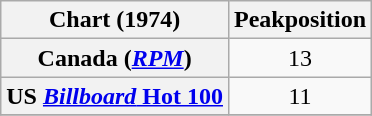<table class="wikitable plainrowheaders" style="text-align:center;">
<tr>
<th>Chart (1974)</th>
<th>Peakposition</th>
</tr>
<tr>
<th scope="row">Canada (<em><a href='#'>RPM</a></em>)</th>
<td>13</td>
</tr>
<tr>
<th scope="row">US <a href='#'><em>Billboard</em> Hot 100</a></th>
<td>11</td>
</tr>
<tr>
</tr>
</table>
